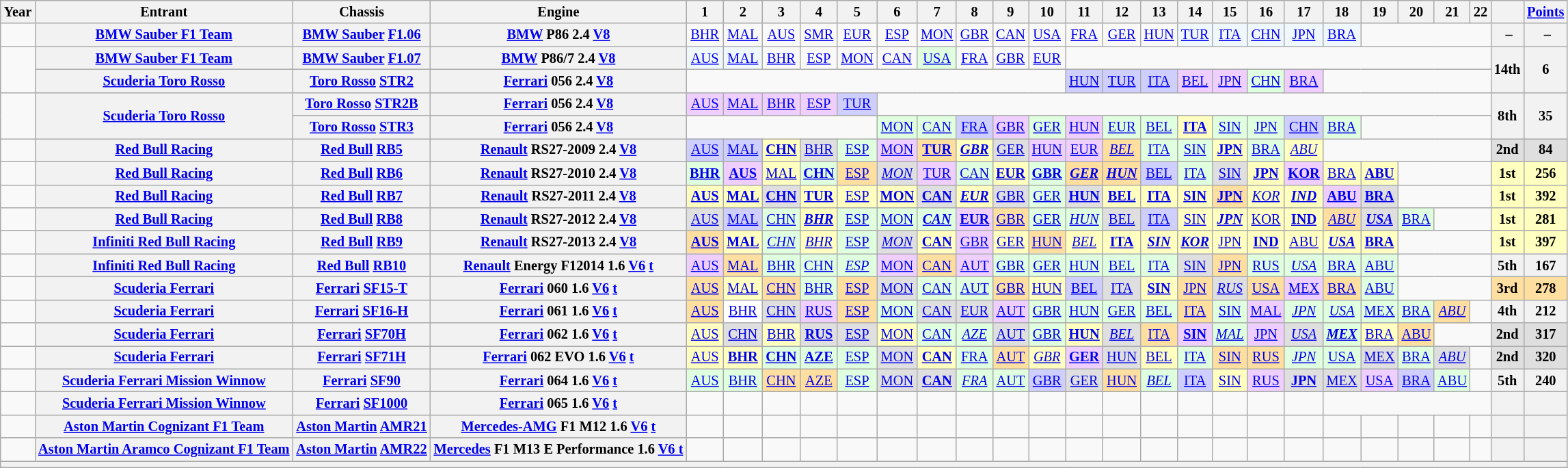<table class="wikitable" style="font-size: 85%; text-align: center">
<tr>
<th>Year</th>
<th>Entrant</th>
<th>Chassis</th>
<th>Engine</th>
<th>1</th>
<th>2</th>
<th>3</th>
<th>4</th>
<th>5</th>
<th>6</th>
<th>7</th>
<th>8</th>
<th>9</th>
<th>10</th>
<th>11</th>
<th>12</th>
<th>13</th>
<th>14</th>
<th>15</th>
<th>16</th>
<th>17</th>
<th>18</th>
<th>19</th>
<th>20</th>
<th>21</th>
<th>22</th>
<th></th>
<th><a href='#'>Points</a></th>
</tr>
<tr>
<td></td>
<th nowrap><a href='#'>BMW Sauber F1 Team</a></th>
<th nowrap><a href='#'>BMW Sauber</a> <a href='#'>F1.06</a></th>
<th nowrap><a href='#'>BMW</a> P86 2.4 <a href='#'>V8</a></th>
<td><a href='#'>BHR</a></td>
<td><a href='#'>MAL</a></td>
<td><a href='#'>AUS</a></td>
<td><a href='#'>SMR</a></td>
<td><a href='#'>EUR</a></td>
<td><a href='#'>ESP</a></td>
<td><a href='#'>MON</a></td>
<td><a href='#'>GBR</a></td>
<td><a href='#'>CAN</a></td>
<td><a href='#'>USA</a></td>
<td><a href='#'>FRA</a></td>
<td><a href='#'>GER</a></td>
<td><a href='#'>HUN</a></td>
<td style="background:#f0f8ff;"><a href='#'>TUR</a><br></td>
<td style="background:#f0f8ff;"><a href='#'>ITA</a><br></td>
<td style="background:#f0f8ff;"><a href='#'>CHN</a><br></td>
<td style="background:#f0f8ff;"><a href='#'>JPN</a><br></td>
<td style="background:#f0f8ff;"><a href='#'>BRA</a><br></td>
<td colspan=4></td>
<th> –</th>
<th> –</th>
</tr>
<tr>
<td id=2007R rowspan=2></td>
<th><a href='#'>BMW Sauber F1 Team</a></th>
<th><a href='#'>BMW Sauber</a> <a href='#'>F1.07</a></th>
<th><a href='#'>BMW</a> P86/7 2.4 <a href='#'>V8</a></th>
<td style="background:#f0f8ff;"><a href='#'>AUS</a><br></td>
<td style="background:#f0f8ff;"><a href='#'>MAL</a><br></td>
<td><a href='#'>BHR</a></td>
<td><a href='#'>ESP</a></td>
<td><a href='#'>MON</a></td>
<td><a href='#'>CAN</a></td>
<td style="background:#dfffdf;"><a href='#'>USA</a><br></td>
<td><a href='#'>FRA</a></td>
<td><a href='#'>GBR</a></td>
<td><a href='#'>EUR</a></td>
<td colspan=12></td>
<th rowspan=2>14th</th>
<th rowspan=2>6</th>
</tr>
<tr>
<th><a href='#'>Scuderia Toro Rosso</a></th>
<th><a href='#'>Toro Rosso</a> <a href='#'>STR2</a></th>
<th><a href='#'>Ferrari</a> 056 2.4 <a href='#'>V8</a></th>
<td colspan=10></td>
<td style="background:#cfcfff;"><a href='#'>HUN</a><br></td>
<td style="background:#cfcfff;"><a href='#'>TUR</a><br></td>
<td style="background:#cfcfff;"><a href='#'>ITA</a><br></td>
<td style="background:#efcfff;"><a href='#'>BEL</a><br></td>
<td style="background:#efcfff;"><a href='#'>JPN</a><br></td>
<td style="background:#dfffdf;"><a href='#'>CHN</a><br></td>
<td style="background:#efcfff;"><a href='#'>BRA</a><br></td>
<td colspan=5></td>
</tr>
<tr>
<td id=2008R rowspan=2></td>
<th rowspan=2><a href='#'>Scuderia Toro Rosso</a></th>
<th><a href='#'>Toro Rosso</a> <a href='#'>STR2B</a></th>
<th><a href='#'>Ferrari</a> 056 2.4 <a href='#'>V8</a></th>
<td style="background:#efcfff;"><a href='#'>AUS</a><br></td>
<td style="background:#efcfff;"><a href='#'>MAL</a><br></td>
<td style="background:#efcfff;"><a href='#'>BHR</a><br></td>
<td style="background:#efcfff;"><a href='#'>ESP</a><br></td>
<td style="background:#cfcfff;"><a href='#'>TUR</a><br></td>
<td colspan=17></td>
<th rowspan=2>8th</th>
<th rowspan=2>35</th>
</tr>
<tr>
<th><a href='#'>Toro Rosso</a> <a href='#'>STR3</a></th>
<th><a href='#'>Ferrari</a> 056 2.4 <a href='#'>V8</a></th>
<td colspan=5></td>
<td style="background:#dfffdf;"><a href='#'>MON</a><br></td>
<td style="background:#dfffdf;"><a href='#'>CAN</a><br></td>
<td style="background:#cfcfff;"><a href='#'>FRA</a><br></td>
<td style="background:#efcfff;"><a href='#'>GBR</a><br></td>
<td style="background:#dfffdf;"><a href='#'>GER</a><br></td>
<td style="background:#efcfff;"><a href='#'>HUN</a><br></td>
<td style="background:#dfffdf;"><a href='#'>EUR</a><br></td>
<td style="background:#dfffdf;"><a href='#'>BEL</a><br></td>
<td style="background:#ffffbf;"><strong><a href='#'>ITA</a></strong><br></td>
<td style="background:#dfffdf;"><a href='#'>SIN</a><br></td>
<td style="background:#dfffdf;"><a href='#'>JPN</a><br></td>
<td style="background:#cfcfff;"><a href='#'>CHN</a><br></td>
<td style="background:#dfffdf;"><a href='#'>BRA</a><br></td>
<td colspan=4></td>
</tr>
<tr>
<td id=2009R></td>
<th><a href='#'>Red Bull Racing</a></th>
<th><a href='#'>Red Bull</a> <a href='#'>RB5</a></th>
<th><a href='#'>Renault</a> RS27-2009 2.4 <a href='#'>V8</a></th>
<td style="background:#cfcfff;"><a href='#'>AUS</a><br></td>
<td style="background:#cfcfff;"><a href='#'>MAL</a><br></td>
<td style="background:#ffffbf;"><strong><a href='#'>CHN</a></strong><br></td>
<td style="background:#dfdfdf;"><a href='#'>BHR</a><br></td>
<td style="background:#dfffdf;"><a href='#'>ESP</a><br></td>
<td style="background:#efcfff;"><a href='#'>MON</a><br></td>
<td style="background:#ffdf9f;"><strong><a href='#'>TUR</a></strong><br></td>
<td style="background:#ffffbf;"><strong><em><a href='#'>GBR</a></em></strong><br></td>
<td style="background:#dfdfdf;"><a href='#'>GER</a><br></td>
<td style="background:#efcfff;"><a href='#'>HUN</a><br></td>
<td style="background:#efcfff;"><a href='#'>EUR</a><br></td>
<td style="background:#ffdf9f;"><em><a href='#'>BEL</a></em><br></td>
<td style="background:#dfffdf;"><a href='#'>ITA</a><br></td>
<td style="background:#dfffdf;"><a href='#'>SIN</a><br></td>
<td style="background:#ffffbf;"><strong><a href='#'>JPN</a></strong><br></td>
<td style="background:#dfffdf;"><a href='#'>BRA</a><br></td>
<td style="background:#ffffbf;"><em><a href='#'>ABU</a></em><br></td>
<td colspan=5></td>
<th style="background:#dfdfdf;">2nd</th>
<th style="background:#dfdfdf;">84</th>
</tr>
<tr>
<td id=2010R></td>
<th><a href='#'>Red Bull Racing</a></th>
<th><a href='#'>Red Bull</a> <a href='#'>RB6</a></th>
<th><a href='#'>Renault</a> RS27-2010 2.4 <a href='#'>V8</a></th>
<td style="background:#dfffdf;"><strong><a href='#'>BHR</a></strong><br></td>
<td style="background:#efcfff;"><strong><a href='#'>AUS</a></strong><br></td>
<td style="background:#ffffbf;"><a href='#'>MAL</a><br></td>
<td style="background:#dfffdf;"><strong><a href='#'>CHN</a></strong><br></td>
<td style="background:#ffdf9f;"><a href='#'>ESP</a><br></td>
<td style="background:#dfdfdf;"><em><a href='#'>MON</a></em><br></td>
<td style="background:#efcfff;"><a href='#'>TUR</a><br></td>
<td style="background:#dfffdf;"><a href='#'>CAN</a><br></td>
<td style="background:#ffffbf;"><strong><a href='#'>EUR</a></strong><br></td>
<td style="background:#dfffdf;"><strong><a href='#'>GBR</a></strong><br></td>
<td style="background:#ffdf9f;"><strong><em><a href='#'>GER</a></em></strong><br></td>
<td style="background:#ffdf9f;"><strong><em><a href='#'>HUN</a></em></strong><br></td>
<td style="background:#cfcfff;"><a href='#'>BEL</a><br></td>
<td style="background:#dfffdf;"><a href='#'>ITA</a><br></td>
<td style="background:#dfdfdf;"><a href='#'>SIN</a><br></td>
<td style="background:#ffffbf;"><strong><a href='#'>JPN</a></strong><br></td>
<td style="background:#efcfff;"><strong><a href='#'>KOR</a></strong><br></td>
<td style="background:#ffffbf;"><a href='#'>BRA</a><br></td>
<td style="background:#ffffbf;"><strong><a href='#'>ABU</a></strong><br></td>
<td colspan=3></td>
<th style="background:#ffffbf;">1st</th>
<th style="background:#ffffbf;">256</th>
</tr>
<tr>
<td id=2011R></td>
<th><a href='#'>Red Bull Racing</a></th>
<th><a href='#'>Red Bull</a> <a href='#'>RB7</a></th>
<th><a href='#'>Renault</a> RS27-2011 2.4 <a href='#'>V8</a></th>
<td style="background:#ffffbf;"><strong><a href='#'>AUS</a></strong><br></td>
<td style="background:#ffffbf;"><strong><a href='#'>MAL</a></strong><br></td>
<td style="background:#dfdfdf;"><strong><a href='#'>CHN</a></strong><br></td>
<td style="background:#ffffbf;"><strong><a href='#'>TUR</a></strong><br></td>
<td style="background:#ffffbf;"><a href='#'>ESP</a><br></td>
<td style="background:#ffffbf;"><strong><a href='#'>MON</a></strong><br></td>
<td style="background:#dfdfdf;"><strong><a href='#'>CAN</a></strong><br></td>
<td style="background:#ffffbf;"><strong><em><a href='#'>EUR</a></em></strong><br></td>
<td style="background:#dfdfdf;"><a href='#'>GBR</a><br></td>
<td style="background:#dfffdf;"><a href='#'>GER</a><br></td>
<td style="background:#dfdfdf;"><strong><a href='#'>HUN</a></strong><br></td>
<td style="background:#ffffbf;"><strong><a href='#'>BEL</a></strong><br></td>
<td style="background:#ffffbf;"><strong><a href='#'>ITA</a></strong><br></td>
<td style="background:#ffffbf;"><strong><a href='#'>SIN</a></strong><br></td>
<td style="background:#ffdf9f;"><strong><a href='#'>JPN</a></strong><br></td>
<td style="background:#ffffbf;"><em><a href='#'>KOR</a></em><br></td>
<td style="background:#ffffbf;"><strong><em><a href='#'>IND</a></em></strong><br></td>
<td style="background:#efcfff;"><strong><a href='#'>ABU</a></strong><br></td>
<td style="background:#dfdfdf;"><strong><a href='#'>BRA</a></strong><br></td>
<td colspan=3></td>
<th style="background:#ffffbf;">1st</th>
<th style="background:#ffffbf;">392</th>
</tr>
<tr>
<td id=2012R></td>
<th><a href='#'>Red Bull Racing</a></th>
<th><a href='#'>Red Bull</a> <a href='#'>RB8</a></th>
<th><a href='#'>Renault</a> RS27-2012 2.4 <a href='#'>V8</a></th>
<td style="background:#dfdfdf;"><a href='#'>AUS</a><br></td>
<td style="background:#cfcfff;"><a href='#'>MAL</a><br></td>
<td style="background:#dfffdf;"><a href='#'>CHN</a><br></td>
<td style="background:#ffffbf;"><strong><em><a href='#'>BHR</a></em></strong><br></td>
<td style="background:#dfffdf;"><a href='#'>ESP</a><br></td>
<td style="background:#dfffdf;"><a href='#'>MON</a><br></td>
<td style="background:#dfffdf;"><strong><em><a href='#'>CAN</a></em></strong><br></td>
<td style="background:#efcfff;"><strong><a href='#'>EUR</a></strong><br></td>
<td style="background:#ffdf9f;"><a href='#'>GBR</a><br></td>
<td style="background:#dfffdf;"><a href='#'>GER</a><br></td>
<td style="background:#dfffdf;"><em><a href='#'>HUN</a></em><br></td>
<td style="background:#dfdfdf;"><a href='#'>BEL</a><br></td>
<td style="background:#cfcfff;"><a href='#'>ITA</a><br></td>
<td style="background:#ffffbf;"><a href='#'>SIN</a><br></td>
<td style="background:#ffffbf;"><strong><em><a href='#'>JPN</a></em></strong><br></td>
<td style="background:#ffffbf;"><a href='#'>KOR</a><br></td>
<td style="background:#ffffbf;"><strong><a href='#'>IND</a></strong><br></td>
<td style="background:#ffdf9f;"><em><a href='#'>ABU</a></em><br></td>
<td style="background:#dfdfdf;"><strong><em><a href='#'>USA</a></em></strong><br></td>
<td style="background:#dfffdf;"><a href='#'>BRA</a><br></td>
<td colspan=2></td>
<th style="background:#ffffbf;">1st</th>
<th style="background:#ffffbf;">281</th>
</tr>
<tr>
<td id=2013R></td>
<th><a href='#'>Infiniti Red Bull Racing</a></th>
<th><a href='#'>Red Bull</a> <a href='#'>RB9</a></th>
<th><a href='#'>Renault</a> RS27-2013 2.4 <a href='#'>V8</a></th>
<td style="background:#ffdf9f;"><strong><a href='#'>AUS</a></strong><br></td>
<td style="background:#ffffbf;"><strong><a href='#'>MAL</a></strong><br></td>
<td style="background:#dfffdf;"><em><a href='#'>CHN</a></em><br></td>
<td style="background:#ffffbf;"><em><a href='#'>BHR</a></em><br></td>
<td style="background:#dfffdf;"><a href='#'>ESP</a><br></td>
<td style="background:#dfdfdf;"><em><a href='#'>MON</a></em><br></td>
<td style="background:#ffffbf;"><strong><a href='#'>CAN</a></strong><br></td>
<td style="background:#efcfff;"><a href='#'>GBR</a><br></td>
<td style="background:#ffffbf;"><a href='#'>GER</a><br></td>
<td style="background:#ffdf9f;"><a href='#'>HUN</a><br></td>
<td style="background:#ffffbf;"><em><a href='#'>BEL</a></em><br></td>
<td style="background:#ffffbf;"><strong><a href='#'>ITA</a></strong><br></td>
<td style="background:#ffffbf;"><strong><em><a href='#'>SIN</a></em></strong><br></td>
<td style="background:#ffffbf;"><strong><em><a href='#'>KOR</a></em></strong><br></td>
<td style="background:#ffffbf;"><a href='#'>JPN</a><br></td>
<td style="background:#ffffbf;"><strong><a href='#'>IND</a></strong><br></td>
<td style="background:#ffffbf;"><a href='#'>ABU</a><br></td>
<td style="background:#ffffbf;"><strong><em><a href='#'>USA</a></em></strong><br></td>
<td style="background:#ffffbf;"><strong><a href='#'>BRA</a></strong><br></td>
<td colspan=3></td>
<th style="background:#ffffbf;">1st</th>
<th style="background:#ffffbf;">397</th>
</tr>
<tr>
<td id=2014R></td>
<th><a href='#'>Infiniti Red Bull Racing</a></th>
<th><a href='#'>Red Bull</a> <a href='#'>RB10</a></th>
<th><a href='#'>Renault</a> Energy F12014 1.6 <a href='#'>V6</a> <a href='#'>t</a></th>
<td style="background:#efcfff;"><a href='#'>AUS</a><br></td>
<td style="background:#ffdf9f;"><a href='#'>MAL</a><br></td>
<td style="background:#dfffdf;"><a href='#'>BHR</a><br></td>
<td style="background:#dfffdf;"><a href='#'>CHN</a><br></td>
<td style="background:#dfffdf;"><em><a href='#'>ESP</a></em><br></td>
<td style="background:#efcfff;"><a href='#'>MON</a><br></td>
<td style="background:#ffdf9f;"><a href='#'>CAN</a><br></td>
<td style="background:#efcfff;"><a href='#'>AUT</a><br></td>
<td style="background:#dfffdf;"><a href='#'>GBR</a><br></td>
<td style="background:#dfffdf;"><a href='#'>GER</a><br></td>
<td style="background:#dfffdf;"><a href='#'>HUN</a><br></td>
<td style="background:#dfffdf;"><a href='#'>BEL</a><br></td>
<td style="background:#dfffdf;"><a href='#'>ITA</a><br></td>
<td style="background:#dfdfdf;"><a href='#'>SIN</a><br></td>
<td style="background:#ffdf9f;"><a href='#'>JPN</a><br></td>
<td style="background:#dfffdf;"><a href='#'>RUS</a><br></td>
<td style="background:#dfffdf;"><em><a href='#'>USA</a></em><br></td>
<td style="background:#dfffdf;"><a href='#'>BRA</a><br></td>
<td style="background:#dfffdf;"><a href='#'>ABU</a><br></td>
<td colspan=3></td>
<th>5th</th>
<th>167</th>
</tr>
<tr>
<td id=2015R></td>
<th><a href='#'>Scuderia Ferrari</a></th>
<th><a href='#'>Ferrari</a> <a href='#'>SF15-T</a></th>
<th><a href='#'>Ferrari</a> 060 1.6 <a href='#'>V6</a> <a href='#'>t</a></th>
<td style="background:#ffdf9f;"><a href='#'>AUS</a><br></td>
<td style="background:#ffffbf;"><a href='#'>MAL</a><br></td>
<td style="background:#ffdf9f;"><a href='#'>CHN</a><br></td>
<td style="background:#dfffdf;"><a href='#'>BHR</a><br></td>
<td style="background:#ffdf9f;"><a href='#'>ESP</a><br></td>
<td style="background:#dfdfdf;"><a href='#'>MON</a><br></td>
<td style="background:#dfffdf;"><a href='#'>CAN</a><br></td>
<td style="background:#dfffdf;"><a href='#'>AUT</a><br></td>
<td style="background:#ffdf9f;"><a href='#'>GBR</a><br></td>
<td style="background:#ffffbf;"><a href='#'>HUN</a><br></td>
<td style="background:#cfcfff;"><a href='#'>BEL</a><br></td>
<td style="background:#dfdfdf;"><a href='#'>ITA</a><br></td>
<td style="background:#ffffbf;"><strong><a href='#'>SIN</a></strong><br></td>
<td style="background:#ffdf9f;"><a href='#'>JPN</a><br></td>
<td style="background:#dfdfdf;"><em><a href='#'>RUS</a></em><br></td>
<td style="background:#ffdf9f;"><a href='#'>USA</a><br></td>
<td style="background:#efcfff;"><a href='#'>MEX</a><br></td>
<td style="background:#ffdf9f;"><a href='#'>BRA</a><br></td>
<td style="background:#dfffdf;"><a href='#'>ABU</a><br></td>
<td colspan=3></td>
<th style="background:#ffdf9f;">3rd</th>
<th style="background:#ffdf9f;">278</th>
</tr>
<tr>
<td id=2016R></td>
<th><a href='#'>Scuderia Ferrari</a></th>
<th><a href='#'>Ferrari</a> <a href='#'>SF16-H</a></th>
<th><a href='#'>Ferrari</a> 061 1.6 <a href='#'>V6</a> <a href='#'>t</a></th>
<td style="background:#ffdf9f;"><a href='#'>AUS</a><br></td>
<td style="background:#ffffff;"><a href='#'>BHR</a><br></td>
<td style="background:#dfdfdf;"><a href='#'>CHN</a><br></td>
<td style="background:#efcfff;"><a href='#'>RUS</a><br></td>
<td style="background:#ffdf9f;"><a href='#'>ESP</a><br></td>
<td style="background:#dfffdf;"><a href='#'>MON</a><br></td>
<td style="background:#dfdfdf;"><a href='#'>CAN</a><br></td>
<td style="background:#dfdfdf;"><a href='#'>EUR</a><br></td>
<td style="background:#efcfff;"><a href='#'>AUT</a><br></td>
<td style="background:#dfffdf;"><a href='#'>GBR</a><br></td>
<td style="background:#dfffdf;"><a href='#'>HUN</a><br></td>
<td style="background:#dfffdf;"><a href='#'>GER</a><br></td>
<td style="background:#dfffdf;"><a href='#'>BEL</a><br></td>
<td style="background:#ffdf9f;"><a href='#'>ITA</a><br></td>
<td style="background:#dfffdf;"><a href='#'>SIN</a><br></td>
<td style="background:#efcfff;"><a href='#'>MAL</a><br></td>
<td style="background:#dfffdf;"><em><a href='#'>JPN</a></em><br></td>
<td style="background:#dfffdf;"><em><a href='#'>USA</a></em><br></td>
<td style="background:#dfffdf;"><a href='#'>MEX</a><br></td>
<td style="background:#dfffdf;"><a href='#'>BRA</a><br></td>
<td style="background:#ffdf9f;"><em><a href='#'>ABU</a></em><br></td>
<td></td>
<th>4th</th>
<th>212</th>
</tr>
<tr>
<td id=2017R></td>
<th><a href='#'>Scuderia Ferrari</a></th>
<th><a href='#'>Ferrari</a> <a href='#'>SF70H</a></th>
<th><a href='#'>Ferrari</a> 062 1.6 <a href='#'>V6</a> <a href='#'>t</a></th>
<td style="background:#ffffbf;"><a href='#'>AUS</a><br></td>
<td style="background:#dfdfdf;"><a href='#'>CHN</a><br></td>
<td style="background:#ffffbf;"><a href='#'>BHR</a><br></td>
<td style="background:#dfdfdf;"><strong><a href='#'>RUS</a></strong><br></td>
<td style="background:#dfdfdf;"><a href='#'>ESP</a><br></td>
<td style="background:#ffffbf;"><a href='#'>MON</a><br></td>
<td style="background:#dfffdf;"><a href='#'>CAN</a><br></td>
<td style="background:#dfffdf;"><em><a href='#'>AZE</a></em><br></td>
<td style="background:#dfdfdf;"><a href='#'>AUT</a><br></td>
<td style="background:#dfffdf;"><a href='#'>GBR</a><br></td>
<td style="background:#ffffbf;"><strong><a href='#'>HUN</a></strong><br></td>
<td style="background:#dfdfdf;"><em><a href='#'>BEL</a></em><br></td>
<td style="background:#ffdf9f;"><a href='#'>ITA</a><br></td>
<td style="background:#efcfff;"><strong><a href='#'>SIN</a></strong><br></td>
<td style="background:#dfffdf;"><em><a href='#'>MAL</a></em><br></td>
<td style="background:#efcfff;"><a href='#'>JPN</a><br></td>
<td style="background:#dfdfdf;"><em><a href='#'>USA</a></em><br></td>
<td style="background:#dfffdf;"><strong><em><a href='#'>MEX</a></em></strong><br></td>
<td style="background:#ffffbf;"><a href='#'>BRA</a><br></td>
<td style="background:#ffdf9f;"><a href='#'>ABU</a><br></td>
<td colspan=2></td>
<th style="background:#dfdfdf;">2nd</th>
<th style="background:#dfdfdf;">317</th>
</tr>
<tr>
<td id=2018R></td>
<th><a href='#'>Scuderia Ferrari</a></th>
<th><a href='#'>Ferrari</a> <a href='#'>SF71H</a></th>
<th><a href='#'>Ferrari</a> 062 EVO 1.6 <a href='#'>V6</a> <a href='#'>t</a></th>
<td style=background:#ffffbf;"><a href='#'>AUS</a><br></td>
<td style=background:#ffffbf;"><strong><a href='#'>BHR</a></strong><br></td>
<td style=background:#dfffdf;"><strong><a href='#'>CHN</a></strong><br></td>
<td style=background:#dfffdf;"><strong><a href='#'>AZE</a></strong><br></td>
<td style=background:#dfffdf;"><a href='#'>ESP</a><br></td>
<td style=background:#dfdfdf;"><a href='#'>MON</a><br></td>
<td style=background:#ffffbf;"><strong><a href='#'>CAN</a></strong><br></td>
<td style=background:#dfffdf;"><a href='#'>FRA</a><br></td>
<td style=background:#ffdf9f;"><a href='#'>AUT</a><br></td>
<td style=background:#ffffbf;"><em><a href='#'>GBR</a></em><br></td>
<td style=background:#efcfff;"><strong><a href='#'>GER</a></strong><br></td>
<td style=background:#dfdfdf;"><a href='#'>HUN</a><br></td>
<td style=background:#ffffbf;"><a href='#'>BEL</a><br></td>
<td style=background:#dfffdf;"><a href='#'>ITA</a><br></td>
<td style=background:#ffdf9f;"><a href='#'>SIN</a><br></td>
<td style=background:#ffdf9f;"><a href='#'>RUS</a><br></td>
<td style=background:#dfffdf;"><em><a href='#'>JPN</a></em><br></td>
<td style=background:#dfffdf;"><a href='#'>USA</a><br></td>
<td style=background:#dfdfdf;"><a href='#'>MEX</a><br></td>
<td style=background:#dfffdf;"><a href='#'>BRA</a><br></td>
<td style=background:#dfdfdf;"><em><a href='#'>ABU</a></em><br></td>
<td></td>
<th style="background:#dfdfdf;">2nd</th>
<th style="background:#dfdfdf;">320</th>
</tr>
<tr>
<td id=2019R></td>
<th><a href='#'>Scuderia Ferrari Mission Winnow</a></th>
<th><a href='#'>Ferrari</a> <a href='#'>SF90</a></th>
<th><a href='#'>Ferrari</a> 064 1.6 <a href='#'>V6</a> <a href='#'>t</a></th>
<td style=background:#dfffdf;"><a href='#'>AUS</a><br></td>
<td style=background:#dfffdf;"><a href='#'>BHR</a><br></td>
<td style=background:#ffdf9f;"><a href='#'>CHN</a><br></td>
<td style=background:#ffdf9f;"><a href='#'>AZE</a><br></td>
<td style=background:#dfffdf;"><a href='#'>ESP</a><br></td>
<td style=background:#dfdfdf;"><a href='#'>MON</a><br></td>
<td style=background:#dfdfdf;"><strong><a href='#'>CAN</a></strong><br></td>
<td style=background:#dfffdf;"><em><a href='#'>FRA</a></em><br></td>
<td style=background:#dfffdf;"><a href='#'>AUT</a><br></td>
<td style=background:#cfcfff;"><a href='#'>GBR</a><br></td>
<td style=background:#dfdfdf;"><a href='#'>GER</a><br></td>
<td style=background:#ffdf9f;"><a href='#'>HUN</a><br></td>
<td style=background:#dfffdf;"><em><a href='#'>BEL</a></em><br></td>
<td style=background:#cfcfff;"><a href='#'>ITA</a><br></td>
<td style=background:#ffffbf;"><a href='#'>SIN</a><br></td>
<td style=background:#efcfff;"><a href='#'>RUS</a><br></td>
<td style=background:#dfdfdf;"><strong><a href='#'>JPN</a></strong><br></td>
<td style=background:#dfdfdf;"><a href='#'>MEX</a><br></td>
<td style=background:#efcfff;"><a href='#'>USA</a><br></td>
<td style=background:#cfcfff;"><a href='#'>BRA</a><br></td>
<td style=background:#dfffdf;"><a href='#'>ABU</a><br></td>
<td></td>
<th>5th</th>
<th>240</th>
</tr>
<tr>
<td id=2020R></td>
<th><a href='#'>Scuderia Ferrari Mission Winnow</a></th>
<th><a href='#'>Ferrari</a> <a href='#'>SF1000</a></th>
<th><a href='#'>Ferrari</a> 065 1.6 <a href='#'>V6</a> <a href='#'>t</a></th>
<td></td>
<td></td>
<td></td>
<td></td>
<td></td>
<td></td>
<td></td>
<td></td>
<td></td>
<td></td>
<td></td>
<td></td>
<td></td>
<td></td>
<td></td>
<td></td>
<td></td>
<td colspan=5></td>
<th></th>
<th></th>
</tr>
<tr>
<td id=2021R></td>
<th><a href='#'>Aston Martin Cognizant F1 Team</a></th>
<th><a href='#'>Aston Martin</a> <a href='#'>AMR21</a></th>
<th><a href='#'>Mercedes-AMG</a> F1 M12 1.6 <a href='#'>V6</a> <a href='#'>t</a></th>
<td></td>
<td></td>
<td></td>
<td></td>
<td></td>
<td></td>
<td></td>
<td></td>
<td></td>
<td></td>
<td></td>
<td></td>
<td></td>
<td></td>
<td></td>
<td></td>
<td></td>
<td></td>
<td></td>
<td></td>
<td></td>
<td></td>
<th></th>
<th></th>
</tr>
<tr>
<td id=2022R></td>
<th nowrap><a href='#'>Aston Martin Aramco Cognizant F1 Team</a></th>
<th nowrap><a href='#'>Aston Martin</a> <a href='#'>AMR22</a></th>
<th nowrap><a href='#'>Mercedes</a> F1 M13 E Performance 1.6 <a href='#'>V6 t</a></th>
<td></td>
<td></td>
<td></td>
<td></td>
<td></td>
<td></td>
<td></td>
<td></td>
<td></td>
<td></td>
<td></td>
<td></td>
<td></td>
<td></td>
<td></td>
<td></td>
<td></td>
<td></td>
<td></td>
<td></td>
<td></td>
<td></td>
<th></th>
<th></th>
</tr>
<tr>
<th colspan="29"></th>
</tr>
</table>
